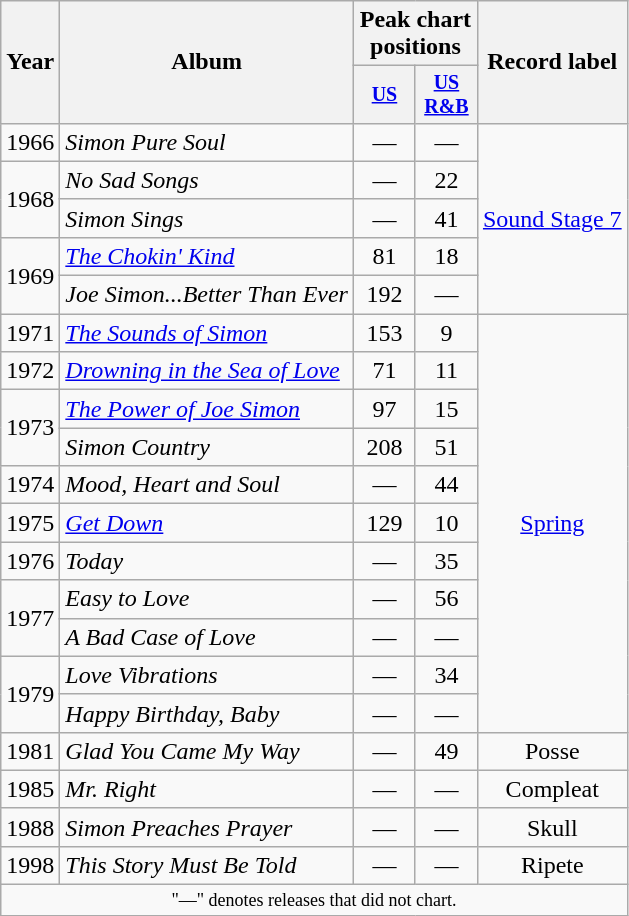<table class="wikitable" style="text-align:center;">
<tr>
<th rowspan="2">Year</th>
<th rowspan="2">Album</th>
<th colspan="2">Peak chart positions</th>
<th rowspan="2">Record label</th>
</tr>
<tr style="font-size:smaller;">
<th width="35"><a href='#'>US</a><br></th>
<th width="35"><a href='#'>US<br>R&B</a><br></th>
</tr>
<tr>
<td rowspan="1">1966</td>
<td align="left"><em>Simon Pure Soul</em></td>
<td>—</td>
<td>—</td>
<td rowspan="5"><a href='#'>Sound Stage 7</a></td>
</tr>
<tr>
<td rowspan="2">1968</td>
<td align="left"><em>No Sad Songs</em></td>
<td>—</td>
<td>22</td>
</tr>
<tr>
<td align="left"><em>Simon Sings</em></td>
<td>—</td>
<td>41</td>
</tr>
<tr>
<td rowspan="2">1969</td>
<td align="left"><em><a href='#'>The Chokin' Kind</a></em></td>
<td>81</td>
<td>18</td>
</tr>
<tr>
<td align="left"><em>Joe Simon...Better Than Ever</em></td>
<td>192</td>
<td>—</td>
</tr>
<tr>
<td rowspan="1">1971</td>
<td align="left"><em><a href='#'>The Sounds of Simon</a></em></td>
<td>153</td>
<td>9</td>
<td rowspan="11"><a href='#'>Spring</a></td>
</tr>
<tr>
<td rowspan="1">1972</td>
<td align="left"><em><a href='#'>Drowning in the Sea of Love</a></em></td>
<td>71</td>
<td>11</td>
</tr>
<tr>
<td rowspan="2">1973</td>
<td align="left"><em><a href='#'>The Power of Joe Simon</a></em></td>
<td>97</td>
<td>15</td>
</tr>
<tr>
<td align="left"><em>Simon Country</em></td>
<td>208</td>
<td>51</td>
</tr>
<tr>
<td rowspan="1">1974</td>
<td align="left"><em>Mood, Heart and Soul</em></td>
<td>—</td>
<td>44</td>
</tr>
<tr>
<td rowspan="1">1975</td>
<td align="left"><em><a href='#'>Get Down</a></em></td>
<td>129</td>
<td>10</td>
</tr>
<tr>
<td rowspan="1">1976</td>
<td align="left"><em>Today</em></td>
<td>—</td>
<td>35</td>
</tr>
<tr>
<td rowspan="2">1977</td>
<td align="left"><em>Easy to Love</em></td>
<td>—</td>
<td>56</td>
</tr>
<tr>
<td align="left"><em>A Bad Case of Love</em></td>
<td>—</td>
<td>—</td>
</tr>
<tr>
<td rowspan="2">1979</td>
<td align="left"><em>Love Vibrations</em></td>
<td>—</td>
<td>34</td>
</tr>
<tr>
<td align="left"><em>Happy Birthday, Baby</em></td>
<td>—</td>
<td>—</td>
</tr>
<tr>
<td rowspan="1">1981</td>
<td align="left"><em>Glad You Came My Way</em></td>
<td>—</td>
<td>49</td>
<td rowspan="1">Posse</td>
</tr>
<tr>
<td rowspan="1">1985</td>
<td align="left"><em>Mr. Right</em></td>
<td>—</td>
<td>—</td>
<td rowspan="1">Compleat</td>
</tr>
<tr>
<td rowspan="1">1988</td>
<td align="left"><em>Simon Preaches Prayer</em></td>
<td>—</td>
<td>—</td>
<td rowspan="1">Skull</td>
</tr>
<tr>
<td rowspan="1">1998</td>
<td align="left"><em>This Story Must Be Told</em></td>
<td>—</td>
<td>—</td>
<td rowspan="1">Ripete</td>
</tr>
<tr>
<td colspan="7" style="text-align:center; font-size:9pt;">"—" denotes releases that did not chart.</td>
</tr>
</table>
